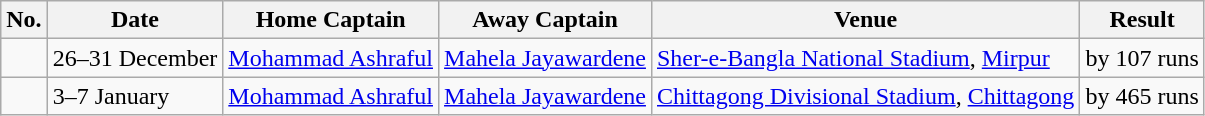<table class="wikitable">
<tr>
<th>No.</th>
<th>Date</th>
<th>Home Captain</th>
<th>Away Captain</th>
<th>Venue</th>
<th>Result</th>
</tr>
<tr>
<td></td>
<td>26–31 December</td>
<td><a href='#'>Mohammad Ashraful</a></td>
<td><a href='#'>Mahela Jayawardene</a></td>
<td><a href='#'>Sher-e-Bangla National Stadium</a>, <a href='#'>Mirpur</a></td>
<td> by 107 runs</td>
</tr>
<tr>
<td></td>
<td>3–7 January</td>
<td><a href='#'>Mohammad Ashraful</a></td>
<td><a href='#'>Mahela Jayawardene</a></td>
<td><a href='#'>Chittagong Divisional Stadium</a>, <a href='#'>Chittagong</a></td>
<td> by 465 runs</td>
</tr>
</table>
